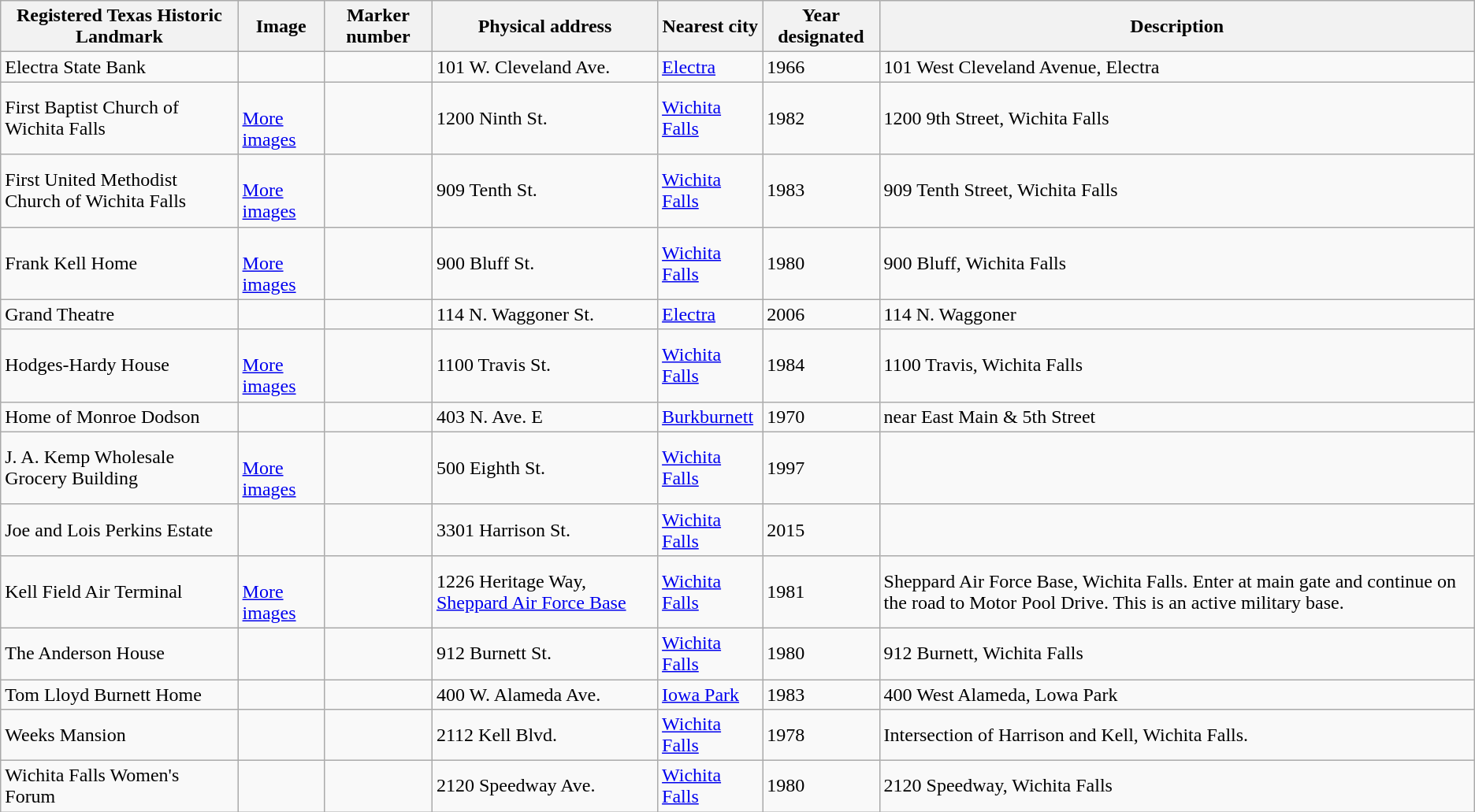<table class="wikitable sortable">
<tr>
<th>Registered Texas Historic Landmark</th>
<th>Image</th>
<th>Marker number</th>
<th>Physical address</th>
<th>Nearest city</th>
<th>Year designated</th>
<th>Description</th>
</tr>
<tr>
<td>Electra State Bank</td>
<td></td>
<td></td>
<td>101 W. Cleveland Ave.<br></td>
<td><a href='#'>Electra</a></td>
<td>1966</td>
<td>101 West Cleveland Avenue, Electra</td>
</tr>
<tr>
<td>First Baptist Church of Wichita Falls</td>
<td><br> <a href='#'>More images</a></td>
<td></td>
<td>1200 Ninth St.<br></td>
<td><a href='#'>Wichita Falls</a></td>
<td>1982</td>
<td>1200 9th Street, Wichita Falls</td>
</tr>
<tr>
<td>First United Methodist Church of Wichita Falls</td>
<td><br> <a href='#'>More images</a></td>
<td></td>
<td>909 Tenth St.<br></td>
<td><a href='#'>Wichita Falls</a></td>
<td>1983</td>
<td>909 Tenth Street, Wichita Falls</td>
</tr>
<tr>
<td>Frank Kell Home</td>
<td><br> <a href='#'>More images</a></td>
<td></td>
<td>900 Bluff St.<br></td>
<td><a href='#'>Wichita Falls</a></td>
<td>1980</td>
<td>900 Bluff, Wichita Falls</td>
</tr>
<tr>
<td>Grand Theatre</td>
<td></td>
<td></td>
<td>114 N. Waggoner St.<br></td>
<td><a href='#'>Electra</a></td>
<td>2006</td>
<td>114 N. Waggoner</td>
</tr>
<tr>
<td>Hodges-Hardy House</td>
<td><br> <a href='#'>More images</a></td>
<td></td>
<td>1100 Travis St.<br></td>
<td><a href='#'>Wichita Falls</a></td>
<td>1984</td>
<td>1100 Travis, Wichita Falls</td>
</tr>
<tr>
<td>Home of Monroe Dodson</td>
<td></td>
<td></td>
<td>403 N. Ave. E<br></td>
<td><a href='#'>Burkburnett</a></td>
<td>1970</td>
<td>near East Main & 5th Street</td>
</tr>
<tr>
<td>J. A. Kemp Wholesale Grocery Building</td>
<td><br> <a href='#'>More images</a></td>
<td></td>
<td>500 Eighth St.<br></td>
<td><a href='#'>Wichita Falls</a></td>
<td>1997</td>
<td></td>
</tr>
<tr>
<td>Joe and Lois Perkins Estate</td>
<td></td>
<td></td>
<td>3301 Harrison St.<br></td>
<td><a href='#'>Wichita Falls</a></td>
<td>2015</td>
<td></td>
</tr>
<tr>
<td>Kell Field Air Terminal</td>
<td><br> <a href='#'>More images</a></td>
<td></td>
<td>1226 Heritage Way, <a href='#'>Sheppard Air Force Base</a><br></td>
<td><a href='#'>Wichita Falls</a></td>
<td>1981</td>
<td>Sheppard Air Force Base, Wichita Falls. Enter at main gate and continue on the road to Motor Pool Drive. This is an active military base.</td>
</tr>
<tr>
<td>The Anderson House</td>
<td></td>
<td></td>
<td>912 Burnett St.<br></td>
<td><a href='#'>Wichita Falls</a></td>
<td>1980</td>
<td>912 Burnett, Wichita Falls</td>
</tr>
<tr>
<td>Tom Lloyd Burnett Home</td>
<td></td>
<td></td>
<td>400 W. Alameda Ave.<br></td>
<td><a href='#'>Iowa Park</a></td>
<td>1983</td>
<td>400 West Alameda, Lowa Park</td>
</tr>
<tr>
<td>Weeks Mansion</td>
<td></td>
<td></td>
<td>2112 Kell Blvd.<br></td>
<td><a href='#'>Wichita Falls</a></td>
<td>1978</td>
<td>Intersection of Harrison and Kell, Wichita Falls.</td>
</tr>
<tr>
<td>Wichita Falls Women's Forum</td>
<td></td>
<td></td>
<td>2120 Speedway Ave.<br></td>
<td><a href='#'>Wichita Falls</a></td>
<td>1980</td>
<td>2120 Speedway, Wichita Falls</td>
</tr>
</table>
